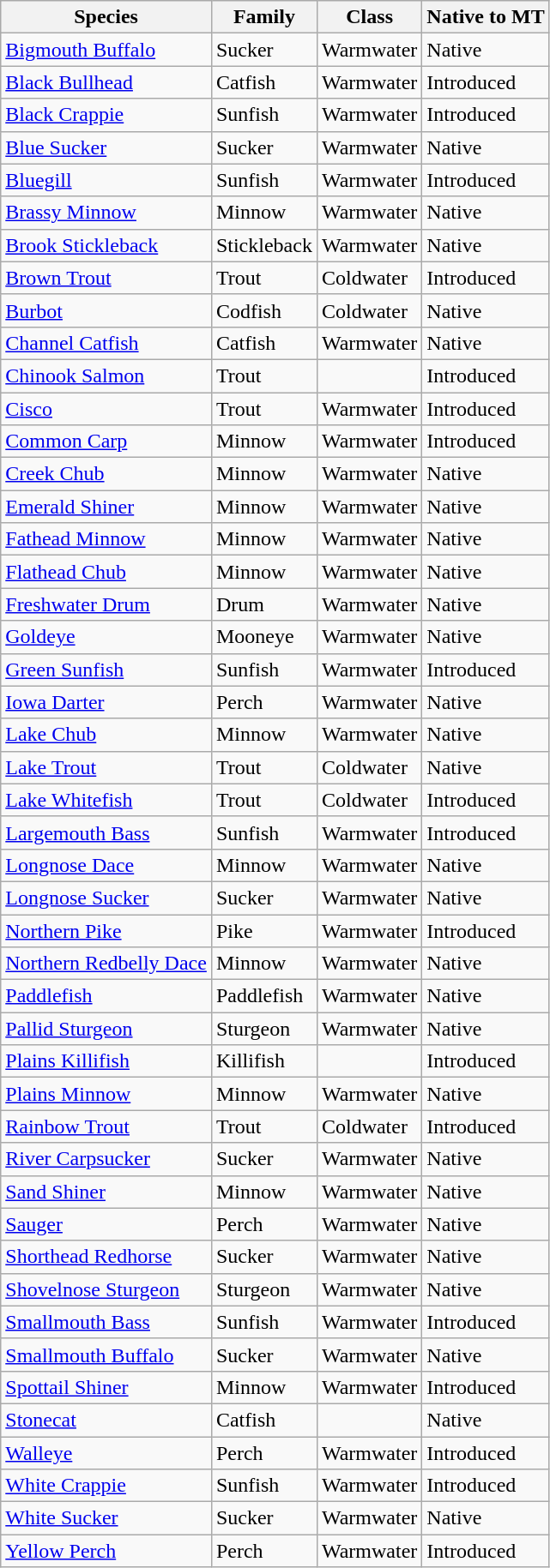<table class="wikitable sortable mw-collapsible mw-collapsed">
<tr>
<th colspan="1" rowspan="1">Species</th>
<th colspan="1" rowspan="1">Family</th>
<th colspan="1" rowspan="1">Class</th>
<th colspan="1" rowspan="1">Native to MT</th>
</tr>
<tr>
<td><a href='#'>Bigmouth Buffalo</a></td>
<td>Sucker</td>
<td>Warmwater</td>
<td>Native</td>
</tr>
<tr>
<td><a href='#'>Black Bullhead</a></td>
<td>Catfish</td>
<td>Warmwater</td>
<td>Introduced</td>
</tr>
<tr>
<td><a href='#'>Black Crappie</a></td>
<td>Sunfish</td>
<td>Warmwater</td>
<td>Introduced</td>
</tr>
<tr>
<td><a href='#'>Blue Sucker</a></td>
<td>Sucker</td>
<td>Warmwater</td>
<td>Native</td>
</tr>
<tr>
<td><a href='#'>Bluegill</a></td>
<td>Sunfish</td>
<td>Warmwater</td>
<td>Introduced</td>
</tr>
<tr>
<td><a href='#'>Brassy Minnow</a></td>
<td>Minnow</td>
<td>Warmwater</td>
<td>Native</td>
</tr>
<tr>
<td><a href='#'>Brook Stickleback</a></td>
<td>Stickleback</td>
<td>Warmwater</td>
<td>Native</td>
</tr>
<tr>
<td><a href='#'>Brown Trout</a></td>
<td>Trout</td>
<td>Coldwater</td>
<td>Introduced</td>
</tr>
<tr>
<td><a href='#'>Burbot</a></td>
<td>Codfish</td>
<td>Coldwater</td>
<td>Native</td>
</tr>
<tr>
<td><a href='#'>Channel Catfish</a></td>
<td>Catfish</td>
<td>Warmwater</td>
<td>Native</td>
</tr>
<tr>
<td><a href='#'>Chinook Salmon</a></td>
<td>Trout</td>
<td></td>
<td>Introduced</td>
</tr>
<tr>
<td><a href='#'>Cisco</a></td>
<td>Trout</td>
<td>Warmwater</td>
<td>Introduced</td>
</tr>
<tr>
<td><a href='#'>Common Carp</a></td>
<td>Minnow</td>
<td>Warmwater</td>
<td>Introduced</td>
</tr>
<tr>
<td><a href='#'>Creek Chub</a></td>
<td>Minnow</td>
<td>Warmwater</td>
<td>Native</td>
</tr>
<tr>
<td><a href='#'>Emerald Shiner</a></td>
<td>Minnow</td>
<td>Warmwater</td>
<td>Native</td>
</tr>
<tr>
<td><a href='#'>Fathead Minnow</a></td>
<td>Minnow</td>
<td>Warmwater</td>
<td>Native</td>
</tr>
<tr>
<td><a href='#'>Flathead Chub</a></td>
<td>Minnow</td>
<td>Warmwater</td>
<td>Native</td>
</tr>
<tr>
<td><a href='#'>Freshwater Drum</a></td>
<td>Drum</td>
<td>Warmwater</td>
<td>Native</td>
</tr>
<tr>
<td><a href='#'>Goldeye</a></td>
<td>Mooneye</td>
<td>Warmwater</td>
<td>Native</td>
</tr>
<tr>
<td><a href='#'>Green Sunfish</a></td>
<td>Sunfish</td>
<td>Warmwater</td>
<td>Introduced</td>
</tr>
<tr>
<td><a href='#'>Iowa Darter</a></td>
<td>Perch</td>
<td>Warmwater</td>
<td>Native</td>
</tr>
<tr>
<td><a href='#'>Lake Chub</a></td>
<td>Minnow</td>
<td>Warmwater</td>
<td>Native</td>
</tr>
<tr>
<td><a href='#'>Lake Trout</a></td>
<td>Trout</td>
<td>Coldwater</td>
<td>Native</td>
</tr>
<tr>
<td><a href='#'>Lake Whitefish</a></td>
<td>Trout</td>
<td>Coldwater</td>
<td>Introduced</td>
</tr>
<tr>
<td><a href='#'>Largemouth Bass</a></td>
<td>Sunfish</td>
<td>Warmwater</td>
<td>Introduced</td>
</tr>
<tr>
<td><a href='#'>Longnose Dace</a></td>
<td>Minnow</td>
<td>Warmwater</td>
<td>Native</td>
</tr>
<tr>
<td><a href='#'>Longnose Sucker</a></td>
<td>Sucker</td>
<td>Warmwater</td>
<td>Native</td>
</tr>
<tr>
<td><a href='#'>Northern Pike</a></td>
<td>Pike</td>
<td>Warmwater</td>
<td>Introduced</td>
</tr>
<tr>
<td><a href='#'>Northern Redbelly Dace</a></td>
<td>Minnow</td>
<td>Warmwater</td>
<td>Native</td>
</tr>
<tr>
<td><a href='#'>Paddlefish</a></td>
<td>Paddlefish</td>
<td>Warmwater</td>
<td>Native</td>
</tr>
<tr>
<td><a href='#'>Pallid Sturgeon</a></td>
<td>Sturgeon</td>
<td>Warmwater</td>
<td>Native</td>
</tr>
<tr>
<td><a href='#'>Plains Killifish</a></td>
<td>Killifish</td>
<td></td>
<td>Introduced</td>
</tr>
<tr>
<td><a href='#'>Plains Minnow</a></td>
<td>Minnow</td>
<td>Warmwater</td>
<td>Native</td>
</tr>
<tr>
<td><a href='#'>Rainbow Trout</a></td>
<td>Trout</td>
<td>Coldwater</td>
<td>Introduced</td>
</tr>
<tr>
<td><a href='#'>River Carpsucker</a></td>
<td>Sucker</td>
<td>Warmwater</td>
<td>Native</td>
</tr>
<tr>
<td><a href='#'>Sand Shiner</a></td>
<td>Minnow</td>
<td>Warmwater</td>
<td>Native</td>
</tr>
<tr>
<td><a href='#'>Sauger</a></td>
<td>Perch</td>
<td>Warmwater</td>
<td>Native</td>
</tr>
<tr>
<td><a href='#'>Shorthead Redhorse</a></td>
<td>Sucker</td>
<td>Warmwater</td>
<td>Native</td>
</tr>
<tr>
<td><a href='#'>Shovelnose Sturgeon</a></td>
<td>Sturgeon</td>
<td>Warmwater</td>
<td>Native</td>
</tr>
<tr>
<td><a href='#'>Smallmouth Bass</a></td>
<td>Sunfish</td>
<td>Warmwater</td>
<td>Introduced</td>
</tr>
<tr>
<td><a href='#'>Smallmouth Buffalo</a></td>
<td>Sucker</td>
<td>Warmwater</td>
<td>Native</td>
</tr>
<tr>
<td><a href='#'>Spottail Shiner</a></td>
<td>Minnow</td>
<td>Warmwater</td>
<td>Introduced</td>
</tr>
<tr>
<td><a href='#'>Stonecat</a></td>
<td>Catfish</td>
<td></td>
<td>Native</td>
</tr>
<tr>
<td><a href='#'>Walleye</a></td>
<td>Perch</td>
<td>Warmwater</td>
<td>Introduced</td>
</tr>
<tr>
<td><a href='#'>White Crappie</a></td>
<td>Sunfish</td>
<td>Warmwater</td>
<td>Introduced</td>
</tr>
<tr>
<td><a href='#'>White Sucker</a></td>
<td>Sucker</td>
<td>Warmwater</td>
<td>Native</td>
</tr>
<tr>
<td><a href='#'>Yellow Perch</a></td>
<td>Perch</td>
<td>Warmwater</td>
<td>Introduced</td>
</tr>
</table>
